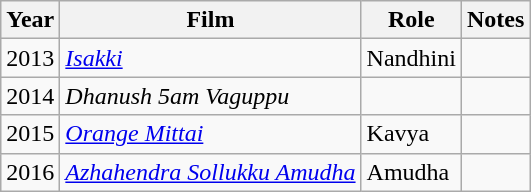<table class="wikitable">
<tr>
<th>Year</th>
<th>Film</th>
<th>Role</th>
<th>Notes</th>
</tr>
<tr>
<td rowspan="1">2013</td>
<td><em><a href='#'>Isakki</a></em></td>
<td>Nandhini</td>
<td></td>
</tr>
<tr>
<td rowspan="1">2014</td>
<td><em>Dhanush 5am Vaguppu</em></td>
<td></td>
<td></td>
</tr>
<tr>
<td rowspan="1">2015</td>
<td><em><a href='#'>Orange Mittai</a></em></td>
<td>Kavya</td>
<td></td>
</tr>
<tr>
<td rowspan="1">2016</td>
<td><em><a href='#'>Azhahendra Sollukku Amudha</a></em></td>
<td>Amudha</td>
<td></td>
</tr>
</table>
